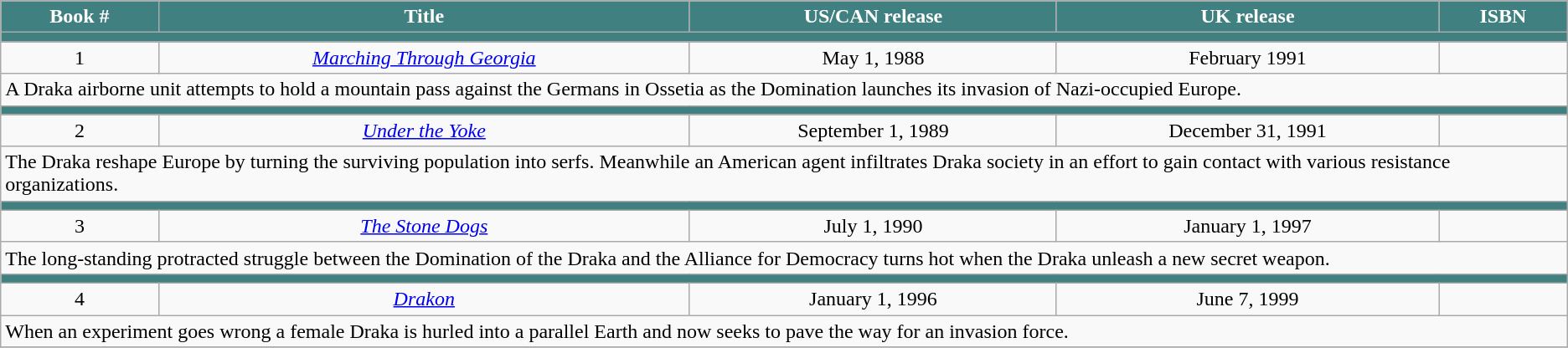<table class="wikitable">
<tr style="color:white">
<th style="background-color: #408080;">Book #</th>
<th style="background-color: #408080;">Title</th>
<th style="background-color: #408080;">US/CAN release</th>
<th style="background-color: #408080;">UK release</th>
<th style="background-color: #408080;">ISBN</th>
</tr>
<tr>
<td colspan="6" bgcolor="#408080"></td>
</tr>
<tr>
<td align="center">1</td>
<td align="center"><em><a href='#'>Marching Through Georgia</a></em></td>
<td align="center">May 1, 1988</td>
<td align="center">February 1991</td>
<td align="center"></td>
</tr>
<tr>
<td colspan="6">A Draka airborne unit attempts to hold a mountain pass against the Germans in Ossetia as the Domination launches its invasion of Nazi-occupied Europe.</td>
</tr>
<tr>
<td colspan="6" bgcolor="#408080"></td>
</tr>
<tr>
<td align="center">2</td>
<td align="center"><em><a href='#'>Under the Yoke</a></em></td>
<td align="center">September 1, 1989</td>
<td align="center">December 31, 1991</td>
<td align="center"></td>
</tr>
<tr>
<td colspan="6">The Draka reshape Europe by turning the surviving population into serfs. Meanwhile an American agent infiltrates Draka society in an effort to gain contact with various resistance organizations.</td>
</tr>
<tr>
<td colspan="6" bgcolor="#408080"></td>
</tr>
<tr>
<td align="center">3</td>
<td align="center"><em><a href='#'>The Stone Dogs</a></em></td>
<td align="center">July 1, 1990</td>
<td align="center">January 1, 1997</td>
<td align="center"></td>
</tr>
<tr>
<td colspan="6">The long-standing protracted struggle between the Domination of the Draka and the Alliance for Democracy turns hot when the Draka unleash a new secret weapon.</td>
</tr>
<tr>
<td colspan="6" bgcolor="#408080"></td>
</tr>
<tr>
<td align="center">4</td>
<td align="center"><em><a href='#'>Drakon</a></em></td>
<td align="center">January 1, 1996</td>
<td align="center">June 7, 1999</td>
<td align="center"></td>
</tr>
<tr>
<td colspan="6">When an experiment goes wrong a female Draka is hurled into a parallel Earth and now seeks to pave the way for an invasion force.</td>
</tr>
<tr>
</tr>
</table>
